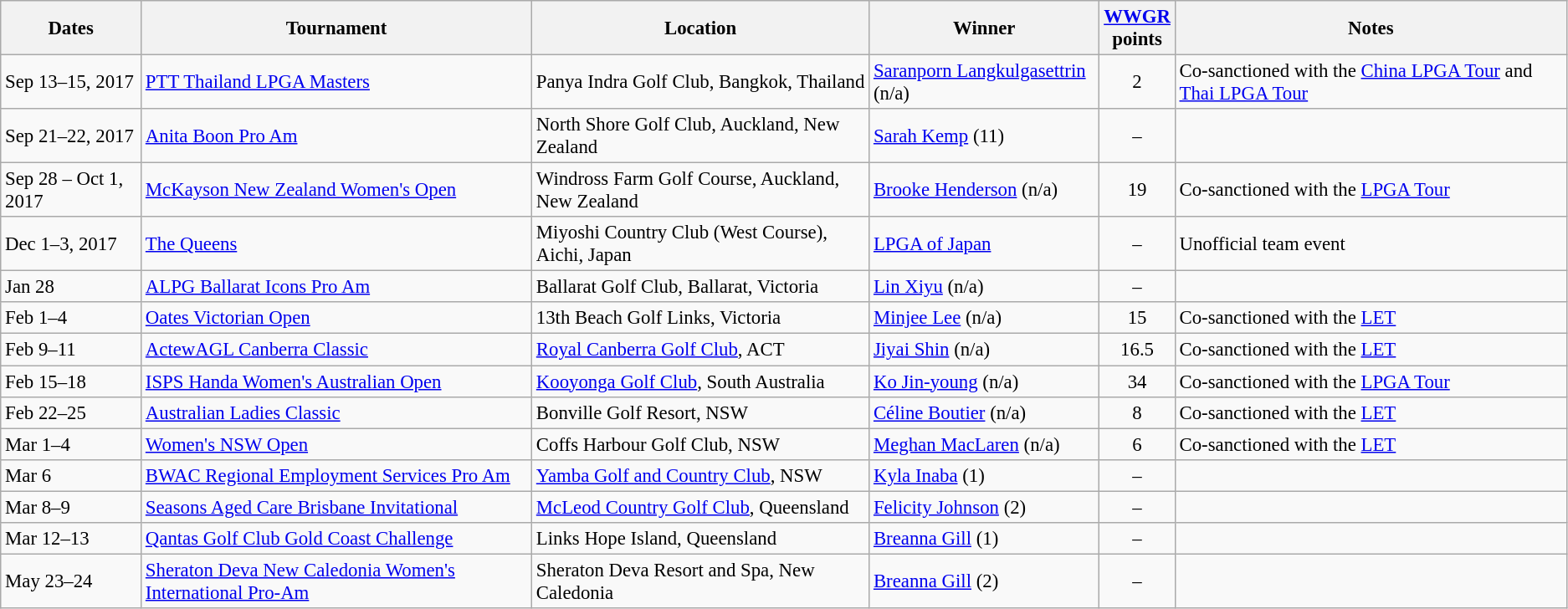<table class="wikitable sortable" style="font-size:95%">
<tr>
<th>Dates</th>
<th>Tournament</th>
<th>Location</th>
<th>Winner</th>
<th><a href='#'>WWGR</a><br>points</th>
<th>Notes</th>
</tr>
<tr>
<td>Sep 13–15, 2017</td>
<td><a href='#'>PTT Thailand LPGA Masters</a></td>
<td>Panya Indra Golf Club, Bangkok, Thailand</td>
<td> <a href='#'>Saranporn Langkulgasettrin</a> (n/a)</td>
<td align=center>2</td>
<td>Co-sanctioned with the <a href='#'>China LPGA Tour</a> and <a href='#'>Thai LPGA Tour</a></td>
</tr>
<tr>
<td>Sep 21–22, 2017</td>
<td><a href='#'>Anita Boon Pro Am</a></td>
<td>North Shore Golf Club, Auckland, New Zealand</td>
<td> <a href='#'>Sarah Kemp</a> (11)</td>
<td align=center>–</td>
<td></td>
</tr>
<tr>
<td>Sep 28 – Oct 1, 2017</td>
<td><a href='#'>McKayson New Zealand Women's Open</a></td>
<td>Windross Farm Golf Course, Auckland, New Zealand</td>
<td> <a href='#'>Brooke Henderson</a> (n/a)</td>
<td align=center>19</td>
<td>Co-sanctioned with the <a href='#'>LPGA Tour</a></td>
</tr>
<tr>
<td>Dec 1–3, 2017</td>
<td><a href='#'>The Queens</a></td>
<td>Miyoshi Country Club (West Course), Aichi, Japan</td>
<td> <a href='#'>LPGA of Japan</a></td>
<td align=center>–</td>
<td>Unofficial team event</td>
</tr>
<tr>
<td>Jan 28</td>
<td><a href='#'>ALPG Ballarat Icons Pro Am</a></td>
<td>Ballarat Golf Club, Ballarat, Victoria</td>
<td> <a href='#'>Lin Xiyu</a> (n/a)</td>
<td align=center>–</td>
<td></td>
</tr>
<tr>
<td>Feb 1–4</td>
<td><a href='#'>Oates Victorian Open</a></td>
<td>13th Beach Golf Links, Victoria</td>
<td> <a href='#'>Minjee Lee</a> (n/a)</td>
<td align=center>15</td>
<td>Co-sanctioned with the <a href='#'>LET</a></td>
</tr>
<tr>
<td>Feb 9–11</td>
<td><a href='#'>ActewAGL Canberra Classic</a></td>
<td><a href='#'>Royal Canberra Golf Club</a>, ACT</td>
<td> <a href='#'>Jiyai Shin</a> (n/a)</td>
<td align=center>16.5</td>
<td>Co-sanctioned with the <a href='#'>LET</a></td>
</tr>
<tr>
<td>Feb 15–18</td>
<td><a href='#'>ISPS Handa Women's Australian Open</a></td>
<td><a href='#'>Kooyonga Golf Club</a>, South Australia</td>
<td> <a href='#'>Ko Jin-young</a> (n/a)</td>
<td align=center>34</td>
<td>Co-sanctioned with the <a href='#'>LPGA Tour</a></td>
</tr>
<tr>
<td>Feb 22–25</td>
<td><a href='#'>Australian Ladies Classic</a></td>
<td>Bonville Golf Resort, NSW</td>
<td> <a href='#'>Céline Boutier</a> (n/a)</td>
<td align=center>8</td>
<td>Co-sanctioned with the <a href='#'>LET</a></td>
</tr>
<tr>
<td>Mar 1–4</td>
<td><a href='#'>Women's NSW Open</a></td>
<td>Coffs Harbour Golf Club, NSW</td>
<td> <a href='#'>Meghan MacLaren</a> (n/a)</td>
<td align=center>6</td>
<td>Co-sanctioned with the <a href='#'>LET</a></td>
</tr>
<tr>
<td>Mar 6</td>
<td><a href='#'>BWAC Regional Employment Services Pro Am</a></td>
<td><a href='#'>Yamba Golf and Country Club</a>, NSW</td>
<td> <a href='#'>Kyla Inaba</a> (1)</td>
<td align=center>–</td>
<td></td>
</tr>
<tr>
<td>Mar 8–9</td>
<td><a href='#'>Seasons Aged Care Brisbane Invitational</a></td>
<td><a href='#'>McLeod Country Golf Club</a>, Queensland</td>
<td> <a href='#'>Felicity Johnson</a> (2)</td>
<td align=center>–</td>
<td></td>
</tr>
<tr>
<td>Mar 12–13</td>
<td><a href='#'>Qantas Golf Club Gold Coast Challenge</a></td>
<td>Links Hope Island, Queensland</td>
<td> <a href='#'>Breanna Gill</a> (1)</td>
<td align=center>–</td>
<td></td>
</tr>
<tr>
<td>May 23–24</td>
<td><a href='#'>Sheraton Deva New Caledonia Women's International Pro-Am</a></td>
<td>Sheraton Deva Resort and Spa, New Caledonia</td>
<td> <a href='#'>Breanna Gill</a> (2)</td>
<td align=center>–</td>
<td></td>
</tr>
</table>
